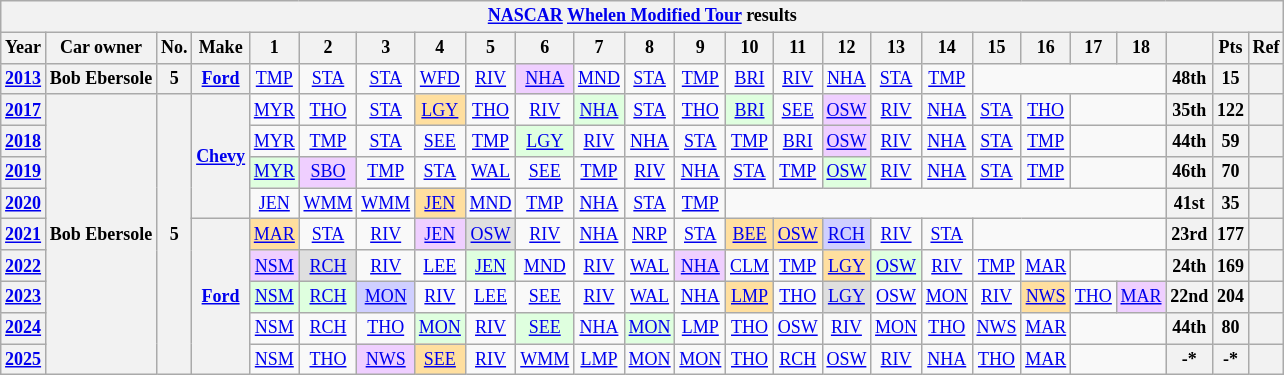<table class="wikitable" style="text-align:center; font-size:75%">
<tr>
<th colspan=38><a href='#'>NASCAR</a> <a href='#'>Whelen Modified Tour</a> results</th>
</tr>
<tr>
<th>Year</th>
<th>Car owner</th>
<th>No.</th>
<th>Make</th>
<th>1</th>
<th>2</th>
<th>3</th>
<th>4</th>
<th>5</th>
<th>6</th>
<th>7</th>
<th>8</th>
<th>9</th>
<th>10</th>
<th>11</th>
<th>12</th>
<th>13</th>
<th>14</th>
<th>15</th>
<th>16</th>
<th>17</th>
<th>18</th>
<th></th>
<th>Pts</th>
<th>Ref</th>
</tr>
<tr>
<th><a href='#'>2013</a></th>
<th>Bob Ebersole</th>
<th>5</th>
<th><a href='#'>Ford</a></th>
<td><a href='#'>TMP</a></td>
<td><a href='#'>STA</a></td>
<td><a href='#'>STA</a></td>
<td><a href='#'>WFD</a></td>
<td><a href='#'>RIV</a></td>
<td style="background:#EFCFFF;"><a href='#'>NHA</a><br></td>
<td><a href='#'>MND</a></td>
<td><a href='#'>STA</a></td>
<td><a href='#'>TMP</a></td>
<td><a href='#'>BRI</a></td>
<td><a href='#'>RIV</a></td>
<td><a href='#'>NHA</a></td>
<td><a href='#'>STA</a></td>
<td><a href='#'>TMP</a></td>
<td colspan=4></td>
<th>48th</th>
<th>15</th>
<th></th>
</tr>
<tr>
<th><a href='#'>2017</a></th>
<th rowspan=9>Bob Ebersole</th>
<th rowspan=9>5</th>
<th rowspan=4><a href='#'>Chevy</a></th>
<td><a href='#'>MYR</a></td>
<td><a href='#'>THO</a></td>
<td><a href='#'>STA</a></td>
<td style="background:#FFDF9F;"><a href='#'>LGY</a><br></td>
<td><a href='#'>THO</a></td>
<td><a href='#'>RIV</a></td>
<td style="background:#DFFFDF;"><a href='#'>NHA</a><br></td>
<td><a href='#'>STA</a></td>
<td><a href='#'>THO</a></td>
<td style="background:#DFFFDF;"><a href='#'>BRI</a><br></td>
<td><a href='#'>SEE</a></td>
<td style="background:#EFCFFF;"><a href='#'>OSW</a><br></td>
<td><a href='#'>RIV</a></td>
<td><a href='#'>NHA</a></td>
<td><a href='#'>STA</a></td>
<td><a href='#'>THO</a></td>
<td colspan=2></td>
<th>35th</th>
<th>122</th>
<th></th>
</tr>
<tr>
<th><a href='#'>2018</a></th>
<td><a href='#'>MYR</a></td>
<td><a href='#'>TMP</a></td>
<td><a href='#'>STA</a></td>
<td><a href='#'>SEE</a></td>
<td><a href='#'>TMP</a></td>
<td style="background:#DFFFDF;"><a href='#'>LGY</a><br></td>
<td><a href='#'>RIV</a></td>
<td><a href='#'>NHA</a></td>
<td><a href='#'>STA</a></td>
<td><a href='#'>TMP</a></td>
<td><a href='#'>BRI</a></td>
<td style="background:#EFCFFF;"><a href='#'>OSW</a><br></td>
<td><a href='#'>RIV</a></td>
<td><a href='#'>NHA</a></td>
<td><a href='#'>STA</a></td>
<td><a href='#'>TMP</a></td>
<td colspan=2></td>
<th>44th</th>
<th>59</th>
<th></th>
</tr>
<tr>
<th><a href='#'>2019</a></th>
<td style="background:#DFFFDF;"><a href='#'>MYR</a><br></td>
<td style="background:#EFCFFF;"><a href='#'>SBO</a><br></td>
<td><a href='#'>TMP</a></td>
<td><a href='#'>STA</a></td>
<td><a href='#'>WAL</a></td>
<td><a href='#'>SEE</a></td>
<td><a href='#'>TMP</a></td>
<td><a href='#'>RIV</a></td>
<td><a href='#'>NHA</a></td>
<td><a href='#'>STA</a></td>
<td><a href='#'>TMP</a></td>
<td style="background:#DFFFDF;"><a href='#'>OSW</a><br></td>
<td><a href='#'>RIV</a></td>
<td><a href='#'>NHA</a></td>
<td><a href='#'>STA</a></td>
<td><a href='#'>TMP</a></td>
<td colspan=2></td>
<th>46th</th>
<th>70</th>
<th></th>
</tr>
<tr>
<th><a href='#'>2020</a></th>
<td><a href='#'>JEN</a></td>
<td><a href='#'>WMM</a></td>
<td><a href='#'>WMM</a></td>
<td style="background:#FFDF9F;"><a href='#'>JEN</a><br></td>
<td><a href='#'>MND</a></td>
<td><a href='#'>TMP</a></td>
<td><a href='#'>NHA</a></td>
<td><a href='#'>STA</a></td>
<td><a href='#'>TMP</a></td>
<td colspan=9></td>
<th>41st</th>
<th>35</th>
<th></th>
</tr>
<tr>
<th><a href='#'>2021</a></th>
<th rowspan=5><a href='#'>Ford</a></th>
<td style="background:#FFDF9F;"><a href='#'>MAR</a><br></td>
<td><a href='#'>STA</a></td>
<td><a href='#'>RIV</a></td>
<td style="background:#EFCFFF;"><a href='#'>JEN</a><br></td>
<td style="background:#DFDFDF;"><a href='#'>OSW</a><br></td>
<td><a href='#'>RIV</a></td>
<td><a href='#'>NHA</a></td>
<td><a href='#'>NRP</a></td>
<td><a href='#'>STA</a></td>
<td style="background:#FFDF9F;"><a href='#'>BEE</a><br></td>
<td style="background:#FFDF9F;"><a href='#'>OSW</a><br></td>
<td style="background:#CFCFFF;"><a href='#'>RCH</a><br></td>
<td><a href='#'>RIV</a></td>
<td><a href='#'>STA</a></td>
<td colspan=4></td>
<th>23rd</th>
<th>177</th>
<th></th>
</tr>
<tr>
<th><a href='#'>2022</a></th>
<td style="background:#EFCFFF;"><a href='#'>NSM</a><br></td>
<td style="background:#DFDFDF;"><a href='#'>RCH</a><br></td>
<td><a href='#'>RIV</a></td>
<td><a href='#'>LEE</a></td>
<td style="background:#DFFFDF;"><a href='#'>JEN</a><br></td>
<td><a href='#'>MND</a></td>
<td><a href='#'>RIV</a></td>
<td><a href='#'>WAL</a></td>
<td style="background:#EFCFFF;"><a href='#'>NHA</a><br></td>
<td><a href='#'>CLM</a></td>
<td><a href='#'>TMP</a></td>
<td style="background:#FFDF9F;"><a href='#'>LGY</a><br></td>
<td style="background:#DFFFDF;"><a href='#'>OSW</a><br></td>
<td><a href='#'>RIV</a></td>
<td><a href='#'>TMP</a></td>
<td><a href='#'>MAR</a></td>
<td colspan=2></td>
<th>24th</th>
<th>169</th>
<th></th>
</tr>
<tr>
<th><a href='#'>2023</a></th>
<td style="background:#DFFFDF;"><a href='#'>NSM</a><br></td>
<td style="background:#DFFFDF;"><a href='#'>RCH</a><br></td>
<td style="background:#CFCFFF;"><a href='#'>MON</a><br></td>
<td><a href='#'>RIV</a></td>
<td><a href='#'>LEE</a></td>
<td><a href='#'>SEE</a></td>
<td><a href='#'>RIV</a></td>
<td><a href='#'>WAL</a></td>
<td><a href='#'>NHA</a></td>
<td style="background:#FFDF9F;"><a href='#'>LMP</a><br></td>
<td><a href='#'>THO</a></td>
<td style="background:#DFDFDF;"><a href='#'>LGY</a><br></td>
<td><a href='#'>OSW</a></td>
<td><a href='#'>MON</a></td>
<td><a href='#'>RIV</a></td>
<td style="background:#FFDF9F;"><a href='#'>NWS</a><br></td>
<td><a href='#'>THO</a></td>
<td style="background:#EFCFFF;"><a href='#'>MAR</a><br></td>
<th>22nd</th>
<th>204</th>
<th></th>
</tr>
<tr>
<th><a href='#'>2024</a></th>
<td><a href='#'>NSM</a></td>
<td><a href='#'>RCH</a></td>
<td><a href='#'>THO</a></td>
<td style="background:#DFFFDF;"><a href='#'>MON</a><br></td>
<td><a href='#'>RIV</a></td>
<td style="background:#DFFFDF;"><a href='#'>SEE</a><br></td>
<td><a href='#'>NHA</a></td>
<td style="background:#DFFFDF;"><a href='#'>MON</a><br></td>
<td><a href='#'>LMP</a></td>
<td><a href='#'>THO</a></td>
<td><a href='#'>OSW</a></td>
<td><a href='#'>RIV</a></td>
<td><a href='#'>MON</a></td>
<td><a href='#'>THO</a></td>
<td><a href='#'>NWS</a></td>
<td><a href='#'>MAR</a></td>
<td colspan=2></td>
<th>44th</th>
<th>80</th>
<th></th>
</tr>
<tr>
<th><a href='#'>2025</a></th>
<td><a href='#'>NSM</a></td>
<td><a href='#'>THO</a></td>
<td style="background:#EFCFFF;"><a href='#'>NWS</a><br></td>
<td style="background:#FFDF9F;"><a href='#'>SEE</a><br></td>
<td><a href='#'>RIV</a></td>
<td><a href='#'>WMM</a></td>
<td><a href='#'>LMP</a></td>
<td><a href='#'>MON</a></td>
<td style="background:#;"><a href='#'>MON</a><br></td>
<td><a href='#'>THO</a></td>
<td><a href='#'>RCH</a></td>
<td><a href='#'>OSW</a></td>
<td><a href='#'>RIV</a></td>
<td><a href='#'>NHA</a></td>
<td><a href='#'>THO</a></td>
<td><a href='#'>MAR</a></td>
<td colspan=2></td>
<th>-*</th>
<th>-*</th>
<th></th>
</tr>
</table>
